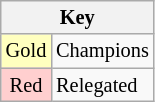<table class="wikitable" style="font-size:85%">
<tr>
<th colspan=2>Key</th>
</tr>
<tr>
<td bgcolor="#ffffbf" style="text-align: center;">Gold</td>
<td>Champions</td>
</tr>
<tr>
<td bgcolor="#ffcfcf" style="text-align: center;">Red</td>
<td>Relegated</td>
</tr>
</table>
